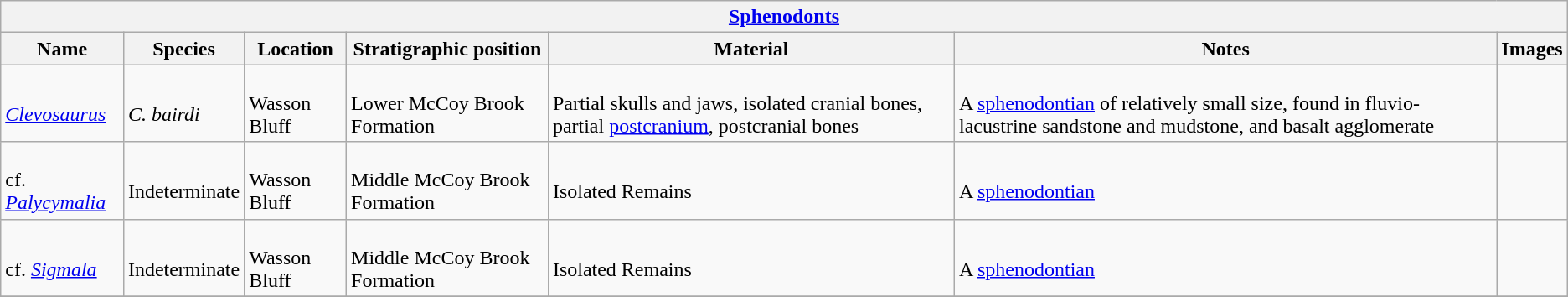<table class="wikitable" align="center">
<tr>
<th colspan="7" align="center"><strong><a href='#'>Sphenodonts</a></strong></th>
</tr>
<tr>
<th>Name</th>
<th>Species</th>
<th>Location</th>
<th>Stratigraphic position</th>
<th>Material</th>
<th>Notes</th>
<th>Images</th>
</tr>
<tr>
<td><br><em><a href='#'>Clevosaurus</a></em></td>
<td><br><em>C. bairdi</em></td>
<td><br>Wasson Bluff</td>
<td><br>Lower McCoy Brook Formation</td>
<td><br>Partial skulls and jaws, isolated cranial bones, partial <a href='#'>postcranium</a>, postcranial bones</td>
<td><br>A <a href='#'>sphenodontian</a> of relatively small size, found in fluvio-lacustrine sandstone and mudstone, and basalt agglomerate</td>
<td><br></td>
</tr>
<tr>
<td><br>cf. <em><a href='#'>Palycymalia</a></em></td>
<td><br>Indeterminate</td>
<td><br>Wasson Bluff</td>
<td><br>Middle McCoy Brook Formation</td>
<td><br>Isolated Remains</td>
<td><br>A <a href='#'>sphenodontian</a></td>
<td></td>
</tr>
<tr>
<td><br>cf. <em><a href='#'>Sigmala</a></em></td>
<td><br>Indeterminate</td>
<td><br>Wasson Bluff</td>
<td><br>Middle McCoy Brook Formation</td>
<td><br>Isolated Remains</td>
<td><br>A <a href='#'>sphenodontian</a></td>
<td></td>
</tr>
<tr>
</tr>
</table>
